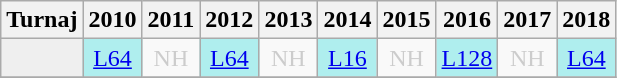<table class="wikitable" style="width:30%; margin:0">
<tr>
<th>Turnaj</th>
<th>2010</th>
<th>2011</th>
<th>2012</th>
<th>2013</th>
<th>2014</th>
<th>2015</th>
<th>2016</th>
<th>2017</th>
<th>2018</th>
</tr>
<tr>
<td style="background:#efefef;"></td>
<td style="text-align:center; background:#afeeee;"><a href='#'>L64</a></td>
<td style="text-align:center; color:#ccc;">NH</td>
<td style="text-align:center; background:#afeeee;"><a href='#'>L64</a></td>
<td style="text-align:center; color:#ccc;">NH</td>
<td style="text-align:center; background:#afeeee;"><a href='#'>L16</a></td>
<td style="text-align:center; color:#ccc;">NH</td>
<td style="text-align:center; background:#afeeee;"><a href='#'>L128</a></td>
<td style="text-align:center; color:#ccc;">NH</td>
<td style="text-align:center; background:#afeeee;"><a href='#'>L64</a></td>
</tr>
<tr>
</tr>
</table>
